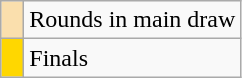<table class="wikitable">
<tr>
<td style="background: #FADFAD"> </td>
<td>Rounds in main draw</td>
</tr>
<tr>
<td style="background: #FFD700"> </td>
<td>Finals</td>
</tr>
</table>
